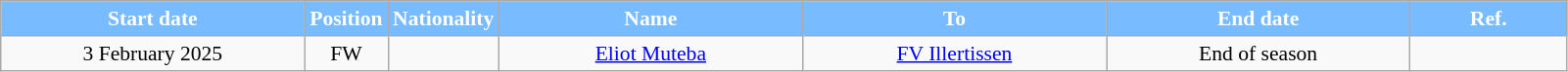<table class="wikitable"  style="text-align:center; font-size:90%; ">
<tr>
<th style="background:#78BCFF; color:white; width:200px;">Start date</th>
<th style="background:#78BCFF; color:white; width:50px;">Position</th>
<th style="background:#78BCFF; color:white; width:50px;">Nationality</th>
<th style="background:#78BCFF; color:white; width:200px;">Name</th>
<th style="background:#78BCFF; color:white; width:200px;">To</th>
<th style="background:#78BCFF; color:white; width:200px;">End date</th>
<th style="background:#78BCFF; color:white; width:100px;">Ref.</th>
</tr>
<tr>
<td>3 February 2025</td>
<td>FW</td>
<td></td>
<td><a href='#'>Eliot Muteba</a></td>
<td><a href='#'>FV Illertissen</a></td>
<td>End of season</td>
<td></td>
</tr>
</table>
